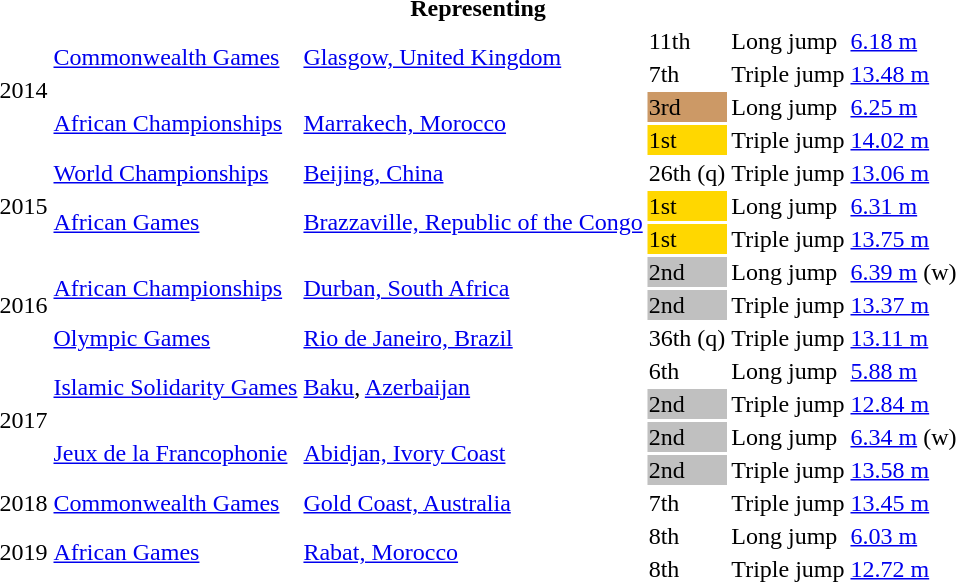<table>
<tr>
<th colspan="6">Representing </th>
</tr>
<tr>
<td rowspan=4>2014</td>
<td rowspan=2><a href='#'>Commonwealth Games</a></td>
<td rowspan=2><a href='#'>Glasgow, United Kingdom</a></td>
<td>11th</td>
<td>Long jump</td>
<td><a href='#'>6.18 m</a></td>
</tr>
<tr>
<td>7th</td>
<td>Triple jump</td>
<td><a href='#'>13.48 m</a></td>
</tr>
<tr>
<td rowspan=2><a href='#'>African Championships</a></td>
<td rowspan=2><a href='#'>Marrakech, Morocco</a></td>
<td bgcolor=cc9966>3rd</td>
<td>Long jump</td>
<td><a href='#'>6.25 m</a></td>
</tr>
<tr>
<td bgcolor=gold>1st</td>
<td>Triple jump</td>
<td><a href='#'>14.02 m</a></td>
</tr>
<tr>
<td rowspan=3>2015</td>
<td><a href='#'>World Championships</a></td>
<td><a href='#'>Beijing, China</a></td>
<td>26th (q)</td>
<td>Triple jump</td>
<td><a href='#'>13.06 m</a></td>
</tr>
<tr>
<td rowspan=2><a href='#'>African Games</a></td>
<td rowspan=2><a href='#'>Brazzaville, Republic of the Congo</a></td>
<td bgcolor=gold>1st</td>
<td>Long jump</td>
<td><a href='#'>6.31 m</a></td>
</tr>
<tr>
<td bgcolor=gold>1st</td>
<td>Triple jump</td>
<td><a href='#'>13.75 m</a></td>
</tr>
<tr>
<td rowspan=3>2016</td>
<td rowspan=2><a href='#'>African Championships</a></td>
<td rowspan=2><a href='#'>Durban, South Africa</a></td>
<td bgcolor=silver>2nd</td>
<td>Long jump</td>
<td><a href='#'>6.39 m</a> (w)</td>
</tr>
<tr>
<td bgcolor=silver>2nd</td>
<td>Triple jump</td>
<td><a href='#'>13.37 m</a></td>
</tr>
<tr>
<td><a href='#'>Olympic Games</a></td>
<td><a href='#'>Rio de Janeiro, Brazil</a></td>
<td>36th (q)</td>
<td>Triple jump</td>
<td><a href='#'>13.11 m</a></td>
</tr>
<tr>
<td rowspan=4>2017</td>
<td rowspan=2><a href='#'>Islamic Solidarity Games</a></td>
<td rowspan=2><a href='#'>Baku</a>, <a href='#'>Azerbaijan</a></td>
<td>6th</td>
<td>Long jump</td>
<td><a href='#'>5.88 m</a></td>
</tr>
<tr>
<td bgcolor=silver>2nd</td>
<td>Triple jump</td>
<td><a href='#'>12.84 m</a></td>
</tr>
<tr>
<td rowspan=2><a href='#'>Jeux de la Francophonie</a></td>
<td rowspan=2><a href='#'>Abidjan, Ivory Coast</a></td>
<td bgcolor=silver>2nd</td>
<td>Long jump</td>
<td><a href='#'>6.34 m</a> (w)</td>
</tr>
<tr>
<td bgcolor=silver>2nd</td>
<td>Triple jump</td>
<td><a href='#'>13.58 m</a></td>
</tr>
<tr>
<td>2018</td>
<td><a href='#'>Commonwealth Games</a></td>
<td><a href='#'>Gold Coast, Australia</a></td>
<td>7th</td>
<td>Triple jump</td>
<td><a href='#'>13.45 m</a></td>
</tr>
<tr>
<td rowspan=2>2019</td>
<td rowspan=2><a href='#'>African Games</a></td>
<td rowspan=2><a href='#'>Rabat, Morocco</a></td>
<td>8th</td>
<td>Long jump</td>
<td><a href='#'>6.03 m</a></td>
</tr>
<tr>
<td>8th</td>
<td>Triple jump</td>
<td><a href='#'>12.72 m</a></td>
</tr>
</table>
